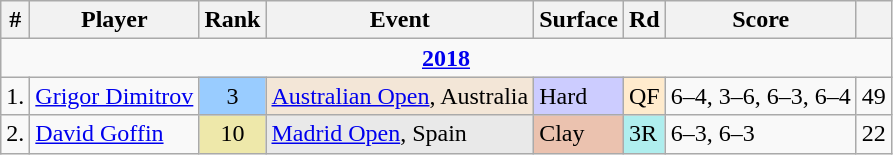<table class="wikitable sortable">
<tr>
<th>#</th>
<th>Player</th>
<th>Rank</th>
<th>Event</th>
<th>Surface</th>
<th>Rd</th>
<th class=unsortable>Score</th>
<th></th>
</tr>
<tr>
<td colspan=8 style=text-align:center><strong><a href='#'>2018</a></strong></td>
</tr>
<tr>
<td>1.</td>
<td> <a href='#'>Grigor Dimitrov</a></td>
<td bgcolor=99ccff style=text-align:center>3</td>
<td bgcolor=f3e6d7><a href='#'>Australian Open</a>, Australia</td>
<td bgcolor=ccccff>Hard</td>
<td bgcolor=ffebcd>QF</td>
<td>6–4, 3–6, 6–3, 6–4</td>
<td style=text-align:center>49</td>
</tr>
<tr>
<td>2.</td>
<td> <a href='#'>David Goffin</a></td>
<td bgcolor=eee8aa style=text-align:center>10</td>
<td bgcolor=e9e9e9><a href='#'>Madrid Open</a>, Spain</td>
<td bgcolor=ebc2af>Clay</td>
<td bgcolor=afeeee>3R</td>
<td>6–3, 6–3</td>
<td style=text-align:center>22</td>
</tr>
</table>
